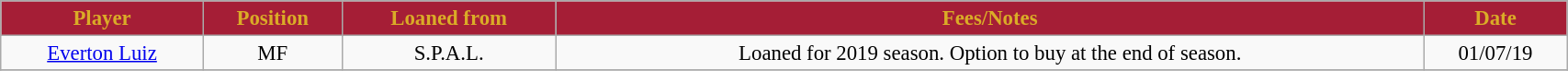<table class="wikitable sortable" style="width:90%; text-align:center; font-size:95%;">
<tr>
<th style="background:#A51E36; color:#DAAC27; text-align:center;"><strong>Player </strong></th>
<th style="background:#A51E36; color:#DAAC27; text-align:center;"><strong>Position </strong></th>
<th style="background:#A51E36; color:#DAAC27; text-align:center;"><strong>Loaned from</strong></th>
<th style="background:#A51E36; color:#DAAC27; text-align:center;"><strong>Fees/Notes </strong></th>
<th style="background:#A51E36; color:#DAAC27; text-align:center;"><strong>Date</strong></th>
</tr>
<tr>
<td> <a href='#'>Everton Luiz</a></td>
<td>MF</td>
<td> S.P.A.L.</td>
<td>Loaned for 2019 season. Option to buy at the end of season.</td>
<td>01/07/19</td>
</tr>
<tr>
</tr>
</table>
